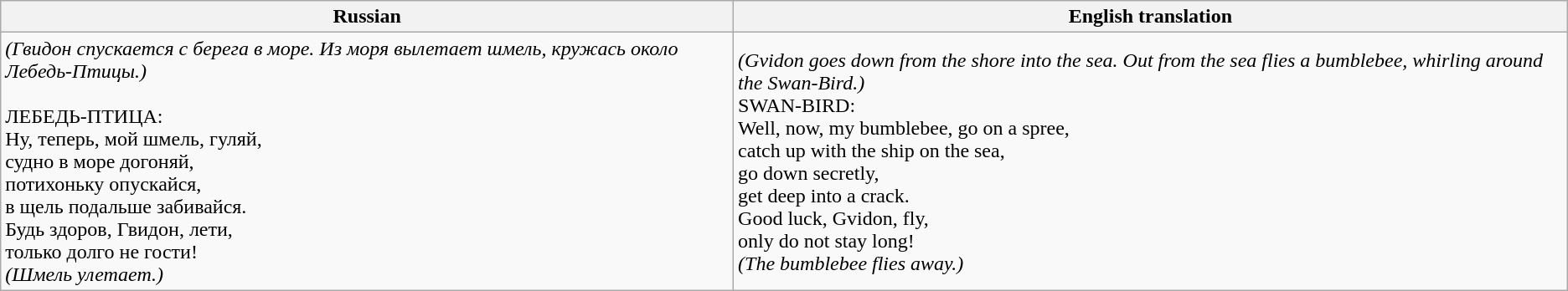<table class="wikitable">
<tr>
<th>Russian</th>
<th>English translation</th>
</tr>
<tr>
<td><em>(Гвидон спускается с берега в море. Из моря вылетает шмель, кружась около Лебедь-Птицы.)</em><br><br>ЛЕБЕДЬ-ПТИЦА:<br>
Ну, теперь, мой шмель, гуляй,<br>
судно в море догоняй,<br>
потихоньку опускайся,<br>
в щель подальше забивайся.<br>
Будь здоров, Гвидон, лети,<br>
только долго не гости!<br>
<em>(Шмель улетает.)</em></td>
<td><em>(Gvidon goes down from the shore into the sea. Out from the sea flies a bumblebee, whirling around the Swan-Bird.)</em><br>SWAN-BIRD:<br>
Well, now, my bumblebee, go on a spree,<br>
catch up with the ship on the sea,<br>
go down secretly,<br>
get deep into a crack.<br>
Good luck, Gvidon, fly,<br>
only do not stay long!<br>
<em>(The bumblebee flies away.)</em><br></td>
</tr>
</table>
